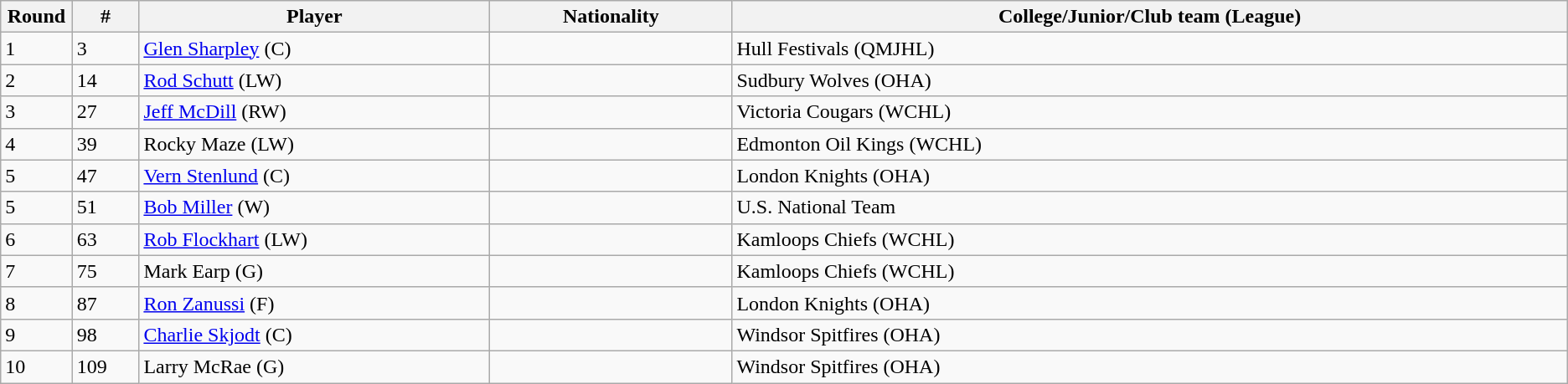<table class="wikitable">
<tr align="center">
<th bgcolor="#DDDDFF" width="4.0%">Round</th>
<th bgcolor="#DDDDFF" width="4.0%">#</th>
<th bgcolor="#DDDDFF" width="21.0%">Player</th>
<th bgcolor="#DDDDFF" width="14.5%">Nationality</th>
<th bgcolor="#DDDDFF" width="50.0%">College/Junior/Club team (League)</th>
</tr>
<tr>
<td>1</td>
<td>3</td>
<td><a href='#'>Glen Sharpley</a> (C)</td>
<td></td>
<td>Hull Festivals (QMJHL)</td>
</tr>
<tr>
<td>2</td>
<td>14</td>
<td><a href='#'>Rod Schutt</a> (LW)</td>
<td></td>
<td>Sudbury Wolves (OHA)</td>
</tr>
<tr>
<td>3</td>
<td>27</td>
<td><a href='#'>Jeff McDill</a> (RW)</td>
<td></td>
<td>Victoria Cougars (WCHL)</td>
</tr>
<tr>
<td>4</td>
<td>39</td>
<td>Rocky Maze (LW)</td>
<td></td>
<td>Edmonton Oil Kings (WCHL)</td>
</tr>
<tr>
<td>5</td>
<td>47</td>
<td><a href='#'>Vern Stenlund</a> (C)</td>
<td></td>
<td>London Knights (OHA)</td>
</tr>
<tr>
<td>5</td>
<td>51</td>
<td><a href='#'>Bob Miller</a> (W)</td>
<td></td>
<td>U.S. National Team</td>
</tr>
<tr>
<td>6</td>
<td>63</td>
<td><a href='#'>Rob Flockhart</a> (LW)</td>
<td></td>
<td>Kamloops Chiefs (WCHL)</td>
</tr>
<tr>
<td>7</td>
<td>75</td>
<td>Mark Earp (G)</td>
<td></td>
<td>Kamloops Chiefs (WCHL)</td>
</tr>
<tr>
<td>8</td>
<td>87</td>
<td><a href='#'>Ron Zanussi</a> (F)</td>
<td></td>
<td>London Knights (OHA)</td>
</tr>
<tr>
<td>9</td>
<td>98</td>
<td><a href='#'>Charlie Skjodt</a> (C)</td>
<td></td>
<td>Windsor Spitfires (OHA)</td>
</tr>
<tr>
<td>10</td>
<td>109</td>
<td>Larry McRae (G)</td>
<td></td>
<td>Windsor Spitfires (OHA)</td>
</tr>
</table>
